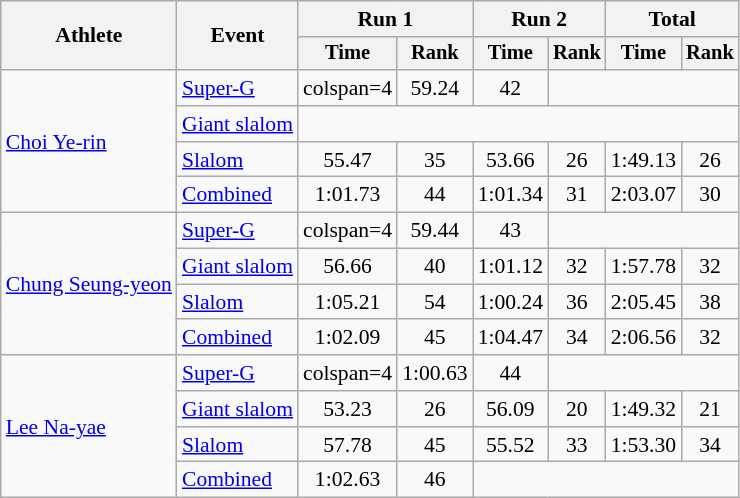<table class="wikitable" style="font-size:90%">
<tr>
<th rowspan=2>Athlete</th>
<th rowspan=2>Event</th>
<th colspan=2>Run 1</th>
<th colspan=2>Run 2</th>
<th colspan=2>Total</th>
</tr>
<tr style="font-size:95%">
<th>Time</th>
<th>Rank</th>
<th>Time</th>
<th>Rank</th>
<th>Time</th>
<th>Rank</th>
</tr>
<tr align=center>
<td align="left" rowspan="4"><a href='#'>Choi Ye-rin</a></td>
<td align="left"><a href='#'>Super-G</a></td>
<td>colspan=4</td>
<td>59.24</td>
<td>42</td>
</tr>
<tr align=center>
<td align="left"><a href='#'>Giant slalom</a></td>
<td colspan=6></td>
</tr>
<tr align=center>
<td align="left"><a href='#'>Slalom</a></td>
<td>55.47</td>
<td>35</td>
<td>53.66</td>
<td>26</td>
<td>1:49.13</td>
<td>26</td>
</tr>
<tr align=center>
<td align="left"><a href='#'>Combined</a></td>
<td>1:01.73</td>
<td>44</td>
<td>1:01.34</td>
<td>31</td>
<td>2:03.07</td>
<td>30</td>
</tr>
<tr align=center>
<td align="left" rowspan="4"><a href='#'>Chung Seung-yeon</a></td>
<td align="left"><a href='#'>Super-G</a></td>
<td>colspan=4</td>
<td>59.44</td>
<td>43</td>
</tr>
<tr align=center>
<td align="left"><a href='#'>Giant slalom</a></td>
<td>56.66</td>
<td>40</td>
<td>1:01.12</td>
<td>32</td>
<td>1:57.78</td>
<td>32</td>
</tr>
<tr align=center>
<td align="left"><a href='#'>Slalom</a></td>
<td>1:05.21</td>
<td>54</td>
<td>1:00.24</td>
<td>36</td>
<td>2:05.45</td>
<td>38</td>
</tr>
<tr align=center>
<td align="left"><a href='#'>Combined</a></td>
<td>1:02.09</td>
<td>45</td>
<td>1:04.47</td>
<td>34</td>
<td>2:06.56</td>
<td>32</td>
</tr>
<tr align=center>
<td align="left" rowspan="4"><a href='#'>Lee Na-yae</a></td>
<td align="left"><a href='#'>Super-G</a></td>
<td>colspan=4</td>
<td>1:00.63</td>
<td>44</td>
</tr>
<tr align=center>
<td align="left"><a href='#'>Giant slalom</a></td>
<td>53.23</td>
<td>26</td>
<td>56.09</td>
<td>20</td>
<td>1:49.32</td>
<td>21</td>
</tr>
<tr align=center>
<td align="left"><a href='#'>Slalom</a></td>
<td>57.78</td>
<td>45</td>
<td>55.52</td>
<td>33</td>
<td>1:53.30</td>
<td>34</td>
</tr>
<tr align=center>
<td align="left"><a href='#'>Combined</a></td>
<td>1:02.63</td>
<td>46</td>
<td colspan=4></td>
</tr>
</table>
